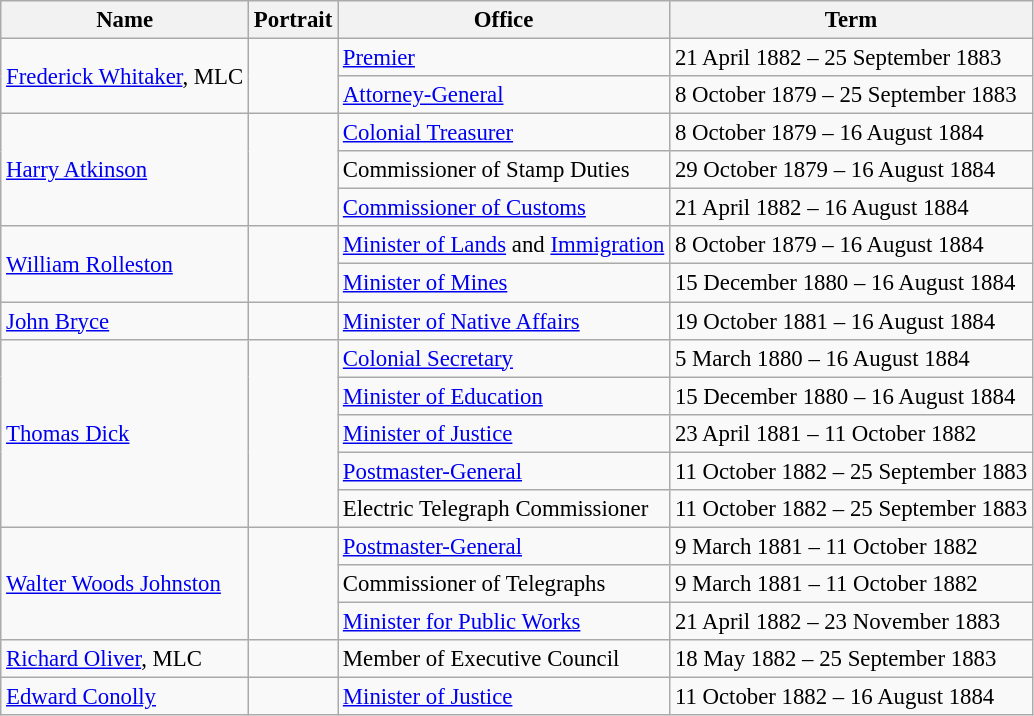<table class="wikitable" style="font-size: 95%;">
<tr>
<th>Name</th>
<th>Portrait</th>
<th>Office</th>
<th>Term</th>
</tr>
<tr>
<td rowspan=2><a href='#'>Frederick Whitaker</a>, MLC</td>
<td rowspan=2></td>
<td><a href='#'>Premier</a></td>
<td>21 April 1882 – 25 September 1883</td>
</tr>
<tr>
<td><a href='#'>Attorney-General</a></td>
<td>8 October 1879 – 25 September 1883</td>
</tr>
<tr>
<td rowspan=3><a href='#'>Harry Atkinson</a></td>
<td rowspan=3></td>
<td><a href='#'>Colonial Treasurer</a></td>
<td>8 October 1879 – 16 August 1884</td>
</tr>
<tr>
<td>Commissioner of Stamp Duties</td>
<td>29 October 1879 – 16 August 1884</td>
</tr>
<tr>
<td><a href='#'>Commissioner of Customs</a></td>
<td>21 April 1882 – 16 August 1884</td>
</tr>
<tr>
<td rowspan=2><a href='#'>William Rolleston</a></td>
<td rowspan=2></td>
<td><a href='#'>Minister of Lands</a> and <a href='#'>Immigration</a></td>
<td>8 October 1879 – 16 August 1884</td>
</tr>
<tr>
<td><a href='#'>Minister of Mines</a></td>
<td>15 December 1880 – 16 August 1884</td>
</tr>
<tr>
<td><a href='#'>John Bryce</a></td>
<td></td>
<td><a href='#'>Minister of Native Affairs</a></td>
<td>19 October 1881 – 16 August 1884</td>
</tr>
<tr>
<td rowspan=5><a href='#'>Thomas Dick</a></td>
<td rowspan=5></td>
<td><a href='#'>Colonial Secretary</a></td>
<td>5 March 1880 – 16 August 1884</td>
</tr>
<tr>
<td><a href='#'>Minister of Education</a></td>
<td>15 December 1880 – 16 August 1884</td>
</tr>
<tr>
<td><a href='#'>Minister of Justice</a></td>
<td>23 April 1881 – 11 October 1882</td>
</tr>
<tr>
<td><a href='#'>Postmaster-General</a></td>
<td>11 October 1882 – 25 September 1883</td>
</tr>
<tr>
<td>Electric Telegraph Commissioner</td>
<td>11 October 1882 – 25 September 1883</td>
</tr>
<tr>
<td rowspan=3><a href='#'>Walter Woods Johnston</a></td>
<td rowspan=3></td>
<td><a href='#'>Postmaster-General</a></td>
<td>9 March 1881 – 11 October 1882</td>
</tr>
<tr>
<td>Commissioner of Telegraphs</td>
<td>9 March 1881 – 11 October 1882</td>
</tr>
<tr>
<td><a href='#'>Minister for Public Works</a></td>
<td>21 April 1882 – 23 November 1883</td>
</tr>
<tr>
<td><a href='#'>Richard Oliver</a>, MLC</td>
<td></td>
<td>Member of Executive Council</td>
<td>18 May 1882 – 25 September 1883</td>
</tr>
<tr>
<td><a href='#'>Edward Conolly</a></td>
<td></td>
<td><a href='#'>Minister of Justice</a></td>
<td>11 October 1882 – 16 August 1884</td>
</tr>
</table>
